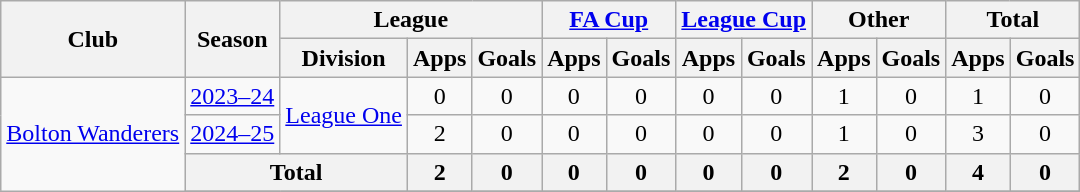<table class="wikitable" style="text-align: center">
<tr>
<th rowspan="2">Club</th>
<th rowspan="2">Season</th>
<th colspan="3">League</th>
<th colspan="2"><a href='#'>FA Cup</a></th>
<th colspan="2"><a href='#'>League Cup</a></th>
<th colspan="2">Other</th>
<th colspan="2">Total</th>
</tr>
<tr>
<th>Division</th>
<th>Apps</th>
<th>Goals</th>
<th>Apps</th>
<th>Goals</th>
<th>Apps</th>
<th>Goals</th>
<th>Apps</th>
<th>Goals</th>
<th>Apps</th>
<th>Goals</th>
</tr>
<tr>
<td rowspan="6"><a href='#'>Bolton Wanderers</a></td>
<td><a href='#'>2023–24</a></td>
<td rowspan="2"><a href='#'>League One</a></td>
<td>0</td>
<td>0</td>
<td>0</td>
<td>0</td>
<td>0</td>
<td>0</td>
<td>1</td>
<td>0</td>
<td>1</td>
<td>0</td>
</tr>
<tr>
<td><a href='#'>2024–25</a></td>
<td>2</td>
<td>0</td>
<td>0</td>
<td>0</td>
<td>0</td>
<td>0</td>
<td>1</td>
<td>0</td>
<td>3</td>
<td>0</td>
</tr>
<tr>
<th colspan="2">Total</th>
<th>2</th>
<th>0</th>
<th>0</th>
<th>0</th>
<th>0</th>
<th>0</th>
<th>2</th>
<th>0</th>
<th>4</th>
<th>0</th>
</tr>
<tr>
</tr>
</table>
